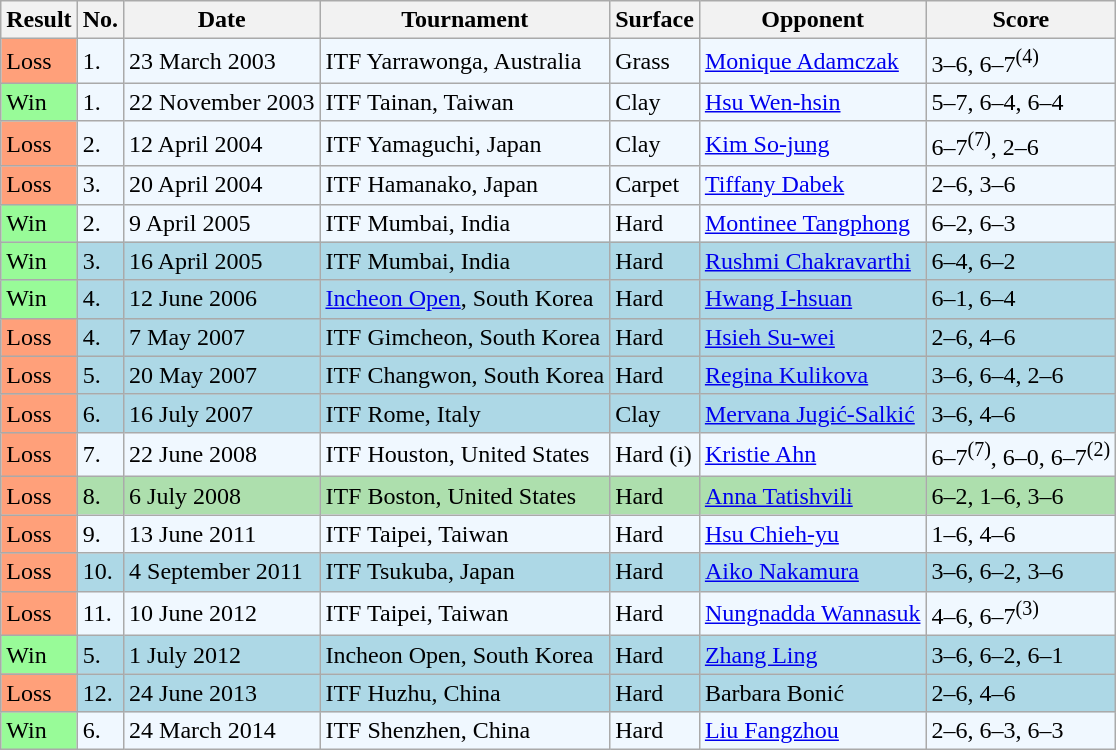<table class="sortable wikitable">
<tr>
<th>Result</th>
<th>No.</th>
<th>Date</th>
<th>Tournament</th>
<th>Surface</th>
<th>Opponent</th>
<th class="unsortable">Score</th>
</tr>
<tr style="background:#f0f8ff;">
<td style="background:#ffa07a;">Loss</td>
<td>1.</td>
<td>23 March 2003</td>
<td>ITF Yarrawonga, Australia</td>
<td>Grass</td>
<td> <a href='#'>Monique Adamczak</a></td>
<td>3–6, 6–7<sup>(4)</sup></td>
</tr>
<tr style="background:#f0f8ff;">
<td style="background:#98fb98;">Win</td>
<td>1.</td>
<td>22 November 2003</td>
<td>ITF Tainan, Taiwan</td>
<td>Clay</td>
<td> <a href='#'>Hsu Wen-hsin</a></td>
<td>5–7, 6–4, 6–4</td>
</tr>
<tr style="background:#f0f8ff;">
<td style="background:#ffa07a;">Loss</td>
<td>2.</td>
<td>12 April 2004</td>
<td>ITF Yamaguchi, Japan</td>
<td>Clay</td>
<td> <a href='#'>Kim So-jung</a></td>
<td>6–7<sup>(7)</sup>, 2–6</td>
</tr>
<tr style="background:#f0f8ff;">
<td style="background:#ffa07a;">Loss</td>
<td>3.</td>
<td>20 April 2004</td>
<td>ITF Hamanako, Japan</td>
<td>Carpet</td>
<td> <a href='#'>Tiffany Dabek</a></td>
<td>2–6, 3–6</td>
</tr>
<tr style="background:#f0f8ff;">
<td style="background:#98fb98;">Win</td>
<td>2.</td>
<td>9 April 2005</td>
<td>ITF Mumbai, India</td>
<td>Hard</td>
<td> <a href='#'>Montinee Tangphong</a></td>
<td>6–2, 6–3</td>
</tr>
<tr style="background:lightblue;">
<td style="background:#98fb98;">Win</td>
<td>3.</td>
<td>16 April 2005</td>
<td>ITF Mumbai, India</td>
<td>Hard</td>
<td> <a href='#'>Rushmi Chakravarthi</a></td>
<td>6–4, 6–2</td>
</tr>
<tr style="background:lightblue;">
<td style="background:#98fb98;">Win</td>
<td>4.</td>
<td>12 June 2006</td>
<td><a href='#'>Incheon Open</a>, South Korea</td>
<td>Hard</td>
<td> <a href='#'>Hwang I-hsuan</a></td>
<td>6–1, 6–4</td>
</tr>
<tr style="background:lightblue;">
<td style="background:#ffa07a;">Loss</td>
<td>4.</td>
<td>7 May 2007</td>
<td>ITF Gimcheon, South Korea</td>
<td>Hard</td>
<td> <a href='#'>Hsieh Su-wei</a></td>
<td>2–6, 4–6</td>
</tr>
<tr style="background:lightblue;">
<td style="background:#ffa07a;">Loss</td>
<td>5.</td>
<td>20 May 2007</td>
<td>ITF Changwon, South Korea</td>
<td>Hard</td>
<td> <a href='#'>Regina Kulikova</a></td>
<td>3–6, 6–4, 2–6</td>
</tr>
<tr style="background:lightblue;">
<td style="background:#ffa07a;">Loss</td>
<td>6.</td>
<td>16 July 2007</td>
<td>ITF Rome, Italy</td>
<td>Clay</td>
<td> <a href='#'>Mervana Jugić-Salkić</a></td>
<td>3–6, 4–6</td>
</tr>
<tr style="background:#f0f8ff;">
<td style="background:#ffa07a;">Loss</td>
<td>7.</td>
<td>22 June 2008</td>
<td>ITF Houston, United States</td>
<td>Hard (i)</td>
<td> <a href='#'>Kristie Ahn</a></td>
<td>6–7<sup>(7)</sup>, 6–0, 6–7<sup>(2)</sup></td>
</tr>
<tr style="background:#addfad;">
<td style="background:#ffa07a;">Loss</td>
<td>8.</td>
<td>6 July 2008</td>
<td>ITF Boston, United States</td>
<td>Hard</td>
<td> <a href='#'>Anna Tatishvili</a></td>
<td>6–2, 1–6, 3–6</td>
</tr>
<tr style="background:#f0f8ff;">
<td style="background:#ffa07a;">Loss</td>
<td>9.</td>
<td>13 June 2011</td>
<td>ITF Taipei, Taiwan</td>
<td>Hard</td>
<td> <a href='#'>Hsu Chieh-yu</a></td>
<td>1–6, 4–6</td>
</tr>
<tr style="background:lightblue;">
<td style="background:#ffa07a;">Loss</td>
<td>10.</td>
<td>4 September 2011</td>
<td>ITF Tsukuba, Japan</td>
<td>Hard</td>
<td> <a href='#'>Aiko Nakamura</a></td>
<td>3–6, 6–2, 3–6</td>
</tr>
<tr style="background:#f0f8ff;">
<td style="background:#ffa07a;">Loss</td>
<td>11.</td>
<td>10 June 2012</td>
<td>ITF Taipei, Taiwan</td>
<td>Hard</td>
<td> <a href='#'>Nungnadda Wannasuk</a></td>
<td>4–6, 6–7<sup>(3)</sup></td>
</tr>
<tr style="background:lightblue;">
<td style="background:#98fb98;">Win</td>
<td>5.</td>
<td>1 July 2012</td>
<td>Incheon Open, South Korea</td>
<td>Hard</td>
<td> <a href='#'>Zhang Ling</a></td>
<td>3–6, 6–2, 6–1</td>
</tr>
<tr style="background:lightblue;">
<td style="background:#ffa07a;">Loss</td>
<td>12.</td>
<td>24 June 2013</td>
<td>ITF Huzhu, China</td>
<td>Hard</td>
<td> Barbara Bonić</td>
<td>2–6, 4–6</td>
</tr>
<tr style="background:#f0f8ff;">
<td style="background:#98fb98;">Win</td>
<td>6.</td>
<td>24 March 2014</td>
<td>ITF Shenzhen, China</td>
<td>Hard</td>
<td> <a href='#'>Liu Fangzhou</a></td>
<td>2–6, 6–3, 6–3</td>
</tr>
</table>
